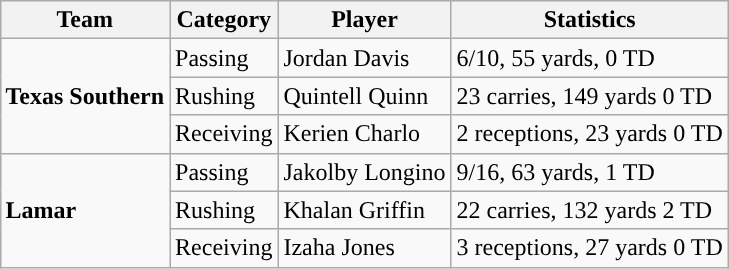<table class="wikitable" style="float: right;">
<tr>
<th>Team</th>
<th>Category</th>
<th>Player</th>
<th>Statistics</th>
</tr>
<tr>
<td rowspan=3><strong>Texas Southern</strong></td>
<td>Passing</td>
<td>Jordan Davis</td>
<td>6/10, 55 yards, 0 TD</td>
</tr>
<tr>
<td>Rushing</td>
<td>Quintell Quinn</td>
<td>23 carries, 149 yards 0 TD</td>
</tr>
<tr>
<td>Receiving</td>
<td>Kerien Charlo</td>
<td>2 receptions, 23 yards 0 TD</td>
</tr>
<tr>
<td rowspan=3><strong>Lamar</strong></td>
<td>Passing</td>
<td>Jakolby Longino</td>
<td>9/16, 63 yards, 1 TD</td>
</tr>
<tr>
<td>Rushing</td>
<td>Khalan Griffin</td>
<td>22 carries, 132 yards 2 TD</td>
</tr>
<tr>
<td>Receiving</td>
<td>Izaha Jones</td>
<td>3 receptions, 27 yards 0 TD</td>
</tr>
</table>
